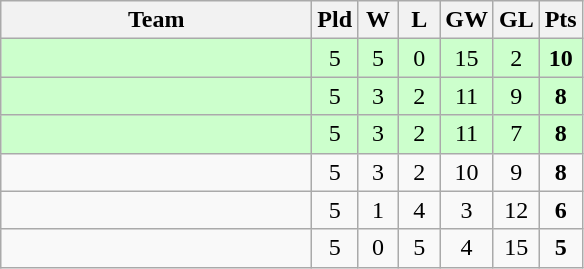<table class="wikitable" style="text-align:center">
<tr>
<th width=200>Team</th>
<th width=20>Pld</th>
<th width=20>W</th>
<th width=20>L</th>
<th width=20>GW</th>
<th width=20>GL</th>
<th width=20>Pts</th>
</tr>
<tr bgcolor=ccffcc>
<td style="text-align:left;"></td>
<td>5</td>
<td>5</td>
<td>0</td>
<td>15</td>
<td>2</td>
<td><strong>10</strong></td>
</tr>
<tr bgcolor=ccffcc>
<td style="text-align:left;"></td>
<td>5</td>
<td>3</td>
<td>2</td>
<td>11</td>
<td>9</td>
<td><strong>8</strong></td>
</tr>
<tr bgcolor=ccffcc>
<td style="text-align:left;"></td>
<td>5</td>
<td>3</td>
<td>2</td>
<td>11</td>
<td>7</td>
<td><strong>8</strong></td>
</tr>
<tr>
<td style="text-align:left;"></td>
<td>5</td>
<td>3</td>
<td>2</td>
<td>10</td>
<td>9</td>
<td><strong>8</strong></td>
</tr>
<tr>
<td style="text-align:left;"></td>
<td>5</td>
<td>1</td>
<td>4</td>
<td>3</td>
<td>12</td>
<td><strong>6</strong></td>
</tr>
<tr>
<td style="text-align:left;"></td>
<td>5</td>
<td>0</td>
<td>5</td>
<td>4</td>
<td>15</td>
<td><strong>5</strong></td>
</tr>
</table>
